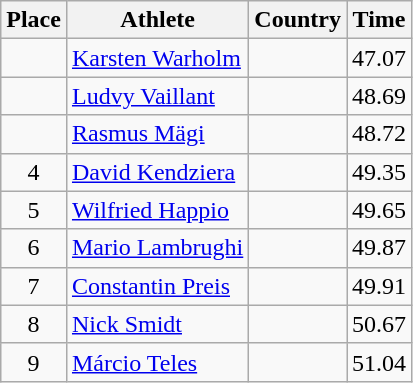<table class="wikitable mw-datatable sortable">
<tr>
<th>Place</th>
<th>Athlete</th>
<th>Country</th>
<th>Time</th>
</tr>
<tr>
<td align=center></td>
<td><a href='#'>Karsten Warholm</a></td>
<td></td>
<td>47.07 <strong></strong></td>
</tr>
<tr>
<td align=center></td>
<td><a href='#'>Ludvy Vaillant</a></td>
<td></td>
<td>48.69</td>
</tr>
<tr>
<td align=center></td>
<td><a href='#'>Rasmus Mägi</a></td>
<td></td>
<td>48.72</td>
</tr>
<tr>
<td align=center>4</td>
<td><a href='#'>David Kendziera</a></td>
<td></td>
<td>49.35</td>
</tr>
<tr>
<td align=center>5</td>
<td><a href='#'>Wilfried Happio</a></td>
<td></td>
<td>49.65</td>
</tr>
<tr>
<td align=center>6</td>
<td><a href='#'>Mario Lambrughi</a></td>
<td></td>
<td>49.87</td>
</tr>
<tr>
<td align=center>7</td>
<td><a href='#'>Constantin Preis</a></td>
<td></td>
<td>49.91</td>
</tr>
<tr>
<td align=center>8</td>
<td><a href='#'>Nick Smidt</a></td>
<td></td>
<td>50.67</td>
</tr>
<tr>
<td align=center>9</td>
<td><a href='#'>Márcio Teles</a></td>
<td></td>
<td>51.04</td>
</tr>
</table>
